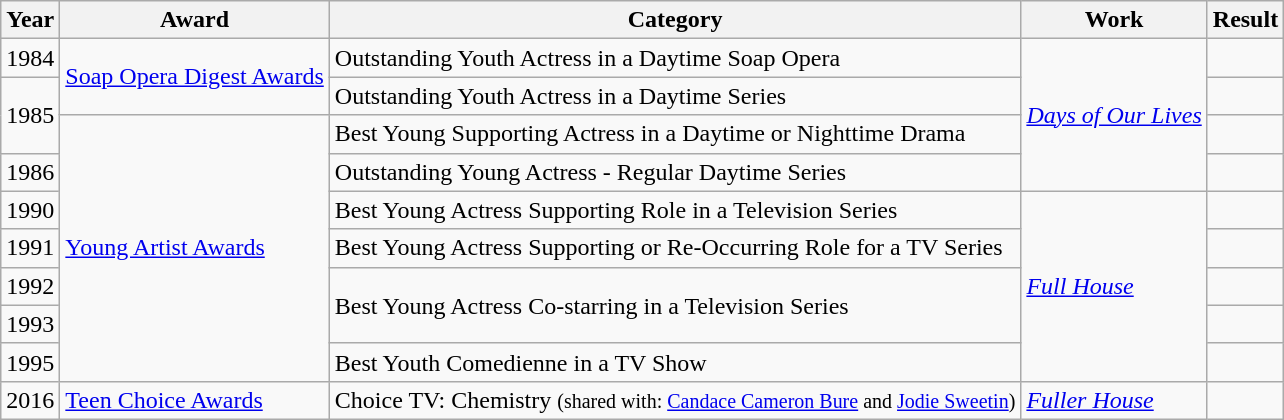<table class="wikitable">
<tr>
<th>Year</th>
<th>Award</th>
<th>Category</th>
<th>Work</th>
<th>Result</th>
</tr>
<tr>
<td>1984</td>
<td rowspan=2><a href='#'>Soap Opera Digest Awards</a></td>
<td>Outstanding Youth Actress in a Daytime Soap Opera</td>
<td rowspan=4><em><a href='#'>Days of Our Lives</a></em></td>
<td></td>
</tr>
<tr>
<td rowspan=2>1985</td>
<td>Outstanding Youth Actress in a Daytime Series</td>
<td></td>
</tr>
<tr>
<td rowspan=7><a href='#'>Young Artist Awards</a></td>
<td>Best Young Supporting Actress in a Daytime or Nighttime Drama</td>
<td></td>
</tr>
<tr>
<td>1986</td>
<td>Outstanding Young Actress - Regular Daytime Series</td>
<td></td>
</tr>
<tr>
<td>1990</td>
<td>Best Young Actress Supporting Role in a Television Series</td>
<td rowspan=5><em><a href='#'>Full House</a></em></td>
<td></td>
</tr>
<tr>
<td>1991</td>
<td>Best Young Actress Supporting or Re-Occurring Role for a TV Series</td>
<td></td>
</tr>
<tr>
<td>1992</td>
<td rowspan=2>Best Young Actress Co-starring in a Television Series</td>
<td></td>
</tr>
<tr>
<td>1993</td>
<td></td>
</tr>
<tr>
<td>1995</td>
<td>Best Youth Comedienne in a TV Show</td>
<td></td>
</tr>
<tr>
<td>2016</td>
<td><a href='#'>Teen Choice Awards</a></td>
<td>Choice TV: Chemistry <small>(shared with: <a href='#'>Candace Cameron Bure</a> and <a href='#'>Jodie Sweetin</a>)</small></td>
<td><em><a href='#'>Fuller House</a></em></td>
<td></td>
</tr>
</table>
